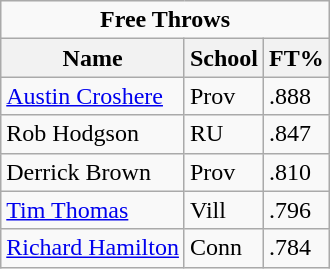<table class="wikitable">
<tr>
<td colspan=3 style="text-align:center;"><strong>Free Throws</strong></td>
</tr>
<tr>
<th>Name</th>
<th>School</th>
<th>FT%</th>
</tr>
<tr>
<td><a href='#'>Austin Croshere</a></td>
<td>Prov</td>
<td>.888</td>
</tr>
<tr>
<td>Rob Hodgson</td>
<td>RU</td>
<td>.847</td>
</tr>
<tr>
<td>Derrick Brown</td>
<td>Prov</td>
<td>.810</td>
</tr>
<tr>
<td><a href='#'>Tim Thomas</a></td>
<td>Vill</td>
<td>.796</td>
</tr>
<tr>
<td><a href='#'>Richard Hamilton</a></td>
<td>Conn</td>
<td>.784</td>
</tr>
</table>
